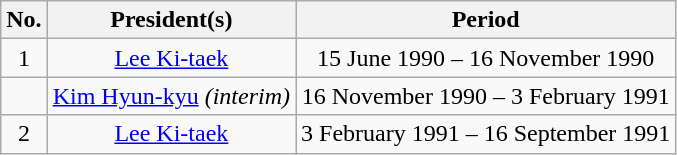<table class="wikitable" style="text-align:center">
<tr>
<th>No.</th>
<th>President(s)</th>
<th>Period</th>
</tr>
<tr>
<td>1</td>
<td><a href='#'>Lee Ki-taek</a></td>
<td>15 June 1990 – 16 November 1990</td>
</tr>
<tr>
<td></td>
<td><a href='#'>Kim Hyun-kyu</a> <em>(interim)</em></td>
<td>16 November 1990 – 3 February 1991</td>
</tr>
<tr>
<td>2</td>
<td><a href='#'>Lee Ki-taek</a></td>
<td>3 February 1991 – 16 September 1991</td>
</tr>
</table>
